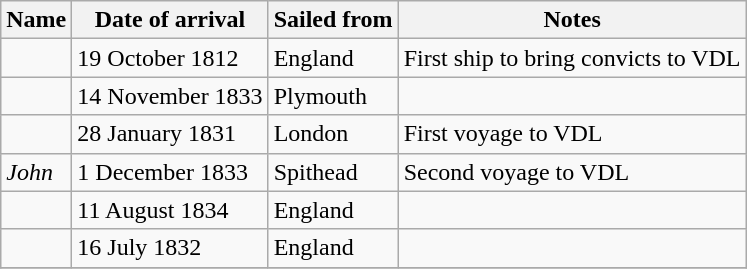<table class="wikitable sortable" border="1">
<tr>
<th>Name</th>
<th>Date of arrival</th>
<th>Sailed from</th>
<th>Notes</th>
</tr>
<tr>
<td></td>
<td>19 October 1812</td>
<td>England</td>
<td>First ship to bring convicts to VDL</td>
</tr>
<tr>
<td></td>
<td>14 November 1833</td>
<td>Plymouth</td>
<td></td>
</tr>
<tr>
<td></td>
<td>28 January 1831</td>
<td>London</td>
<td>First voyage to VDL</td>
</tr>
<tr>
<td><em>John</em></td>
<td>1 December 1833</td>
<td>Spithead</td>
<td>Second voyage to VDL</td>
</tr>
<tr>
<td></td>
<td>11 August 1834</td>
<td>England</td>
<td></td>
</tr>
<tr>
<td></td>
<td>16 July 1832</td>
<td>England</td>
<td></td>
</tr>
<tr>
</tr>
</table>
